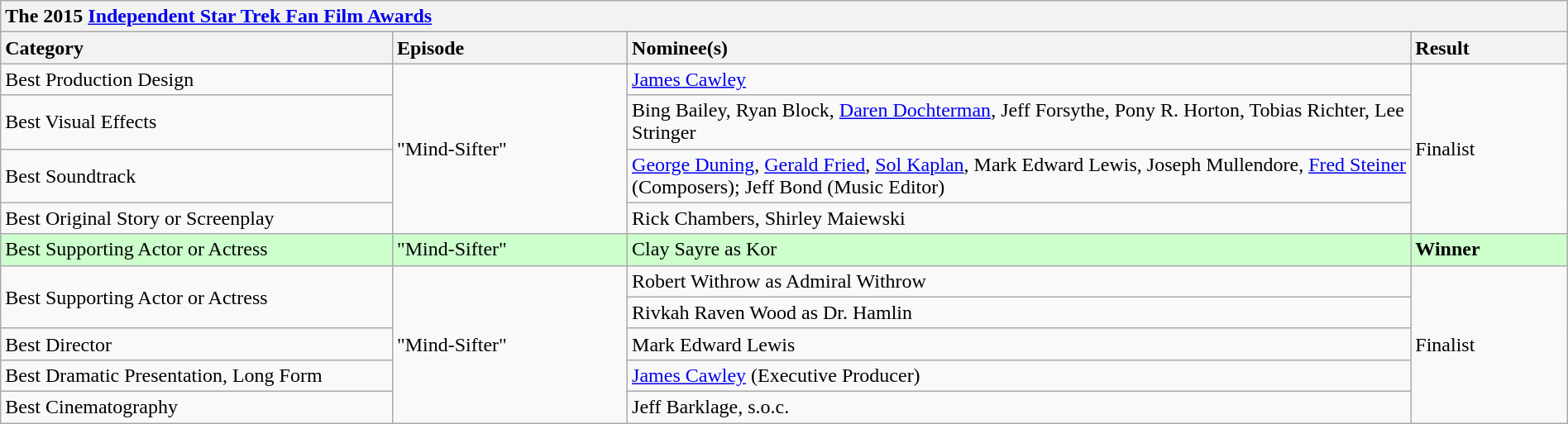<table class="wikitable" width=100%>
<tr>
<th colspan="4" ! style="text-align:left;">The 2015 <a href='#'>Independent Star Trek Fan Film Awards</a></th>
</tr>
<tr>
<th style="text-align:left; width: 25%;">Category</th>
<th style="text-align:left; width: 15%;">Episode</th>
<th style="text-align:left; width: 50%;">Nominee(s)</th>
<th style="text-align:left; width: 10%;">Result</th>
</tr>
<tr>
<td>Best Production Design</td>
<td rowspan="4">"Mind-Sifter"</td>
<td><a href='#'>James Cawley</a></td>
<td rowspan="4">Finalist</td>
</tr>
<tr>
<td>Best Visual Effects</td>
<td>Bing Bailey, Ryan Block, <a href='#'>Daren Dochterman</a>, Jeff Forsythe, Pony R. Horton, Tobias Richter, Lee Stringer</td>
</tr>
<tr>
<td>Best Soundtrack</td>
<td><a href='#'>George Duning</a>, <a href='#'>Gerald Fried</a>, <a href='#'>Sol Kaplan</a>, Mark Edward Lewis, Joseph Mullendore, <a href='#'>Fred Steiner</a> (Composers); Jeff Bond (Music Editor)</td>
</tr>
<tr>
<td>Best Original Story or Screenplay</td>
<td>Rick Chambers, Shirley Maiewski</td>
</tr>
<tr style="background-color:#ccffcc;">
<td>Best Supporting Actor or Actress</td>
<td>"Mind-Sifter"</td>
<td>Clay Sayre as Kor</td>
<td><strong>Winner</strong></td>
</tr>
<tr>
<td rowspan="2">Best Supporting Actor or Actress</td>
<td rowspan="5">"Mind-Sifter"</td>
<td>Robert Withrow as Admiral Withrow</td>
<td rowspan="5">Finalist</td>
</tr>
<tr>
<td>Rivkah Raven Wood as Dr. Hamlin</td>
</tr>
<tr>
<td>Best Director</td>
<td>Mark Edward Lewis</td>
</tr>
<tr>
<td>Best Dramatic Presentation, Long Form</td>
<td><a href='#'>James Cawley</a> (Executive Producer)</td>
</tr>
<tr>
<td>Best Cinematography</td>
<td>Jeff Barklage, s.o.c.</td>
</tr>
</table>
